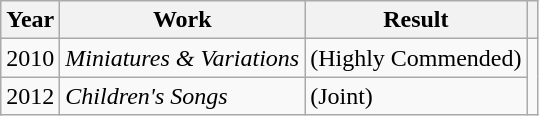<table class="wikitable">
<tr>
<th>Year</th>
<th>Work</th>
<th>Result</th>
<th></th>
</tr>
<tr>
<td>2010</td>
<td><em>Miniatures & Variations</em></td>
<td> (Highly Commended)</td>
<td rowspan="2"></td>
</tr>
<tr>
<td>2012</td>
<td><em>Children's Songs</em></td>
<td> (Joint)</td>
</tr>
</table>
